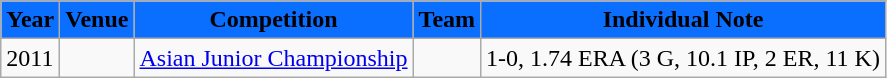<table class="wikitable">
<tr>
<th style="background:#0A6EFF"><span>Year</span></th>
<th style="background:#0A6EFF"><span>Venue</span></th>
<th style="background:#0A6EFF"><span>Competition</span></th>
<th style="background:#0A6EFF"><span>Team</span></th>
<th style="background:#0A6EFF"><span>Individual Note</span></th>
</tr>
<tr>
<td>2011</td>
<td></td>
<td><a href='#'>Asian Junior Championship</a></td>
<td style="text-align:center"></td>
<td style="text-align:center">1-0, 1.74 ERA (3 G, 10.1 IP, 2 ER, 11 K)</td>
</tr>
</table>
